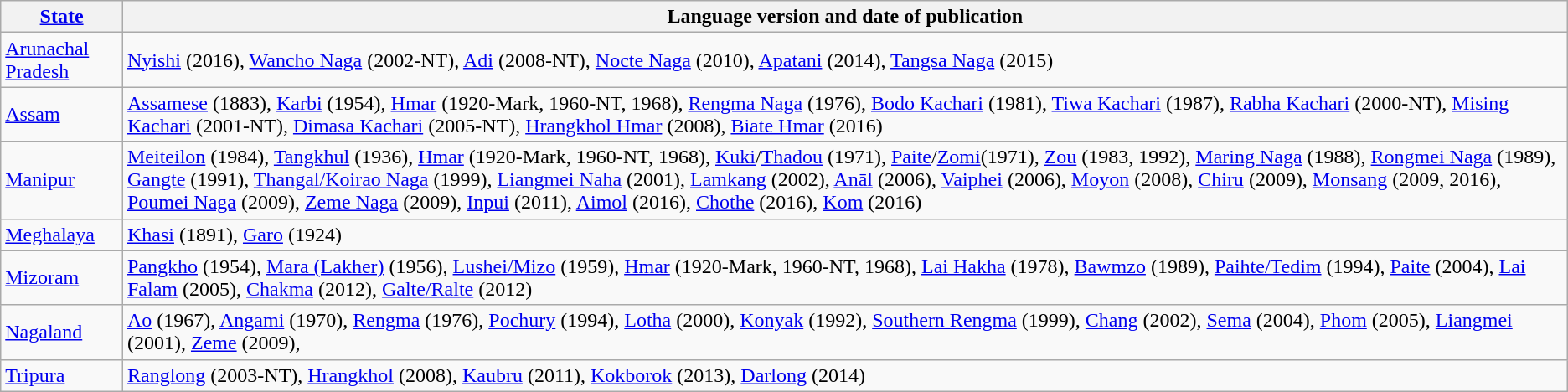<table class="wikitable">
<tr>
<th><a href='#'>State</a></th>
<th>Language version and date of publication</th>
</tr>
<tr>
<td><a href='#'>Arunachal Pradesh</a></td>
<td><a href='#'>Nyishi</a> (2016), <a href='#'>Wancho Naga</a> (2002-NT), <a href='#'>Adi</a> (2008-NT), <a href='#'>Nocte Naga</a> (2010), <a href='#'>Apatani</a> (2014), <a href='#'>Tangsa Naga</a> (2015)</td>
</tr>
<tr>
<td><a href='#'>Assam</a></td>
<td><a href='#'>Assamese</a> (1883), <a href='#'>Karbi</a> (1954), <a href='#'>Hmar</a> (1920-Mark, 1960-NT, 1968), <a href='#'>Rengma Naga</a> (1976), <a href='#'>Bodo Kachari</a> (1981), <a href='#'>Tiwa Kachari</a> (1987), <a href='#'>Rabha Kachari</a> (2000-NT), <a href='#'>Mising Kachari</a> (2001-NT), <a href='#'>Dimasa Kachari</a> (2005-NT), <a href='#'>Hrangkhol Hmar</a> (2008), <a href='#'>Biate Hmar</a> (2016)</td>
</tr>
<tr>
<td><a href='#'>Manipur</a></td>
<td><a href='#'>Meiteilon</a> (1984), <a href='#'>Tangkhul</a> (1936), <a href='#'>Hmar</a> (1920-Mark, 1960-NT, 1968), <a href='#'>Kuki</a>/<a href='#'>Thadou</a> (1971), <a href='#'>Paite</a>/<a href='#'>Zomi</a>(1971), <a href='#'>Zou</a> (1983, 1992), <a href='#'>Maring Naga</a> (1988), <a href='#'>Rongmei Naga</a> (1989), <a href='#'>Gangte</a> (1991), <a href='#'>Thangal/Koirao Naga</a> (1999), <a href='#'>Liangmei Naha</a> (2001), <a href='#'>Lamkang</a> (2002), <a href='#'>Anāl</a> (2006), <a href='#'>Vaiphei</a> (2006), <a href='#'>Moyon</a> (2008), <a href='#'>Chiru</a> (2009), <a href='#'>Monsang</a> (2009, 2016), <a href='#'>Poumei Naga</a> (2009), <a href='#'>Zeme Naga</a> (2009), <a href='#'>Inpui</a> (2011), <a href='#'>Aimol</a> (2016), <a href='#'>Chothe</a> (2016), <a href='#'>Kom</a> (2016)</td>
</tr>
<tr>
<td><a href='#'>Meghalaya</a></td>
<td><a href='#'>Khasi</a> (1891), <a href='#'>Garo</a> (1924)</td>
</tr>
<tr>
<td><a href='#'>Mizoram</a></td>
<td><a href='#'>Pangkho</a> (1954), <a href='#'>Mara (Lakher)</a> (1956), <a href='#'>Lushei/Mizo</a> (1959), <a href='#'>Hmar</a> (1920-Mark, 1960-NT, 1968), <a href='#'>Lai Hakha</a> (1978), <a href='#'>Bawmzo</a> (1989), <a href='#'>Paihte/Tedim</a> (1994), <a href='#'>Paite</a> (2004), <a href='#'>Lai Falam</a> (2005), <a href='#'>Chakma</a> (2012), <a href='#'>Galte/Ralte</a> (2012)</td>
</tr>
<tr>
<td><a href='#'>Nagaland</a></td>
<td><a href='#'>Ao</a> (1967), <a href='#'>Angami</a> (1970), <a href='#'>Rengma</a> (1976), <a href='#'>Pochury</a> (1994), <a href='#'>Lotha</a> (2000), <a href='#'>Konyak</a> (1992), <a href='#'>Southern Rengma</a> (1999), <a href='#'>Chang</a> (2002), <a href='#'>Sema</a> (2004), <a href='#'>Phom</a> (2005), <a href='#'>Liangmei</a> (2001), <a href='#'>Zeme</a> (2009),</td>
</tr>
<tr>
<td><a href='#'>Tripura</a></td>
<td><a href='#'>Ranglong</a> (2003-NT), <a href='#'>Hrangkhol</a> (2008), <a href='#'>Kaubru</a> (2011), <a href='#'>Kokborok</a> (2013), <a href='#'>Darlong</a> (2014)</td>
</tr>
</table>
